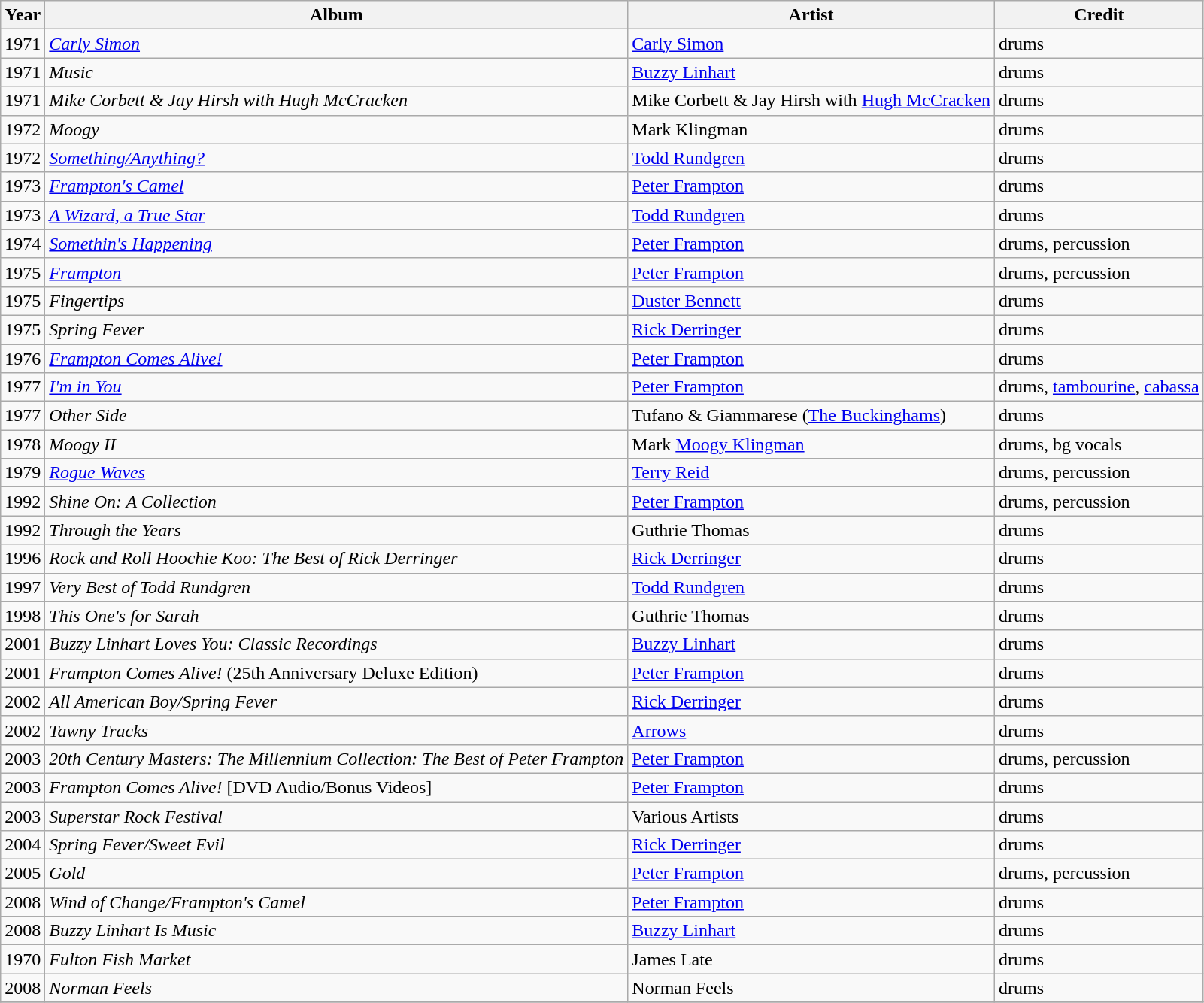<table class="wikitable">
<tr>
<th>Year</th>
<th>Album</th>
<th>Artist</th>
<th>Credit</th>
</tr>
<tr>
<td>1971</td>
<td><em><a href='#'>Carly Simon</a></em></td>
<td><a href='#'>Carly Simon</a></td>
<td>drums</td>
</tr>
<tr>
<td>1971</td>
<td><em>Music</em></td>
<td><a href='#'>Buzzy Linhart</a></td>
<td>drums</td>
</tr>
<tr>
<td>1971</td>
<td><em>Mike Corbett & Jay Hirsh with Hugh McCracken</em></td>
<td>Mike Corbett & Jay Hirsh with <a href='#'>Hugh McCracken</a></td>
<td>drums</td>
</tr>
<tr>
<td>1972</td>
<td><em>Moogy</em></td>
<td>Mark Klingman</td>
<td>drums</td>
</tr>
<tr>
<td>1972</td>
<td><em><a href='#'>Something/Anything?</a></em></td>
<td><a href='#'>Todd Rundgren</a></td>
<td>drums</td>
</tr>
<tr>
<td>1973</td>
<td><em><a href='#'>Frampton's Camel</a></em></td>
<td><a href='#'>Peter Frampton</a></td>
<td>drums</td>
</tr>
<tr>
<td>1973</td>
<td><em><a href='#'>A Wizard, a True Star</a></em></td>
<td><a href='#'>Todd Rundgren</a></td>
<td>drums</td>
</tr>
<tr>
<td>1974</td>
<td><em><a href='#'>Somethin's Happening</a></em></td>
<td><a href='#'>Peter Frampton</a></td>
<td>drums, percussion</td>
</tr>
<tr>
<td>1975</td>
<td><em><a href='#'>Frampton</a></em></td>
<td><a href='#'>Peter Frampton</a></td>
<td>drums, percussion</td>
</tr>
<tr>
<td>1975</td>
<td><em>Fingertips</em></td>
<td><a href='#'>Duster Bennett</a></td>
<td>drums</td>
</tr>
<tr>
<td>1975</td>
<td><em>Spring Fever</em></td>
<td><a href='#'>Rick Derringer</a></td>
<td>drums</td>
</tr>
<tr>
<td>1976</td>
<td><em><a href='#'>Frampton Comes Alive!</a></em></td>
<td><a href='#'>Peter Frampton</a></td>
<td>drums</td>
</tr>
<tr>
<td>1977</td>
<td><em><a href='#'>I'm in You</a></em></td>
<td><a href='#'>Peter Frampton</a></td>
<td>drums, <a href='#'>tambourine</a>, <a href='#'>cabassa</a></td>
</tr>
<tr>
<td>1977</td>
<td><em>Other Side</em></td>
<td>Tufano & Giammarese (<a href='#'>The Buckinghams</a>)</td>
<td>drums</td>
</tr>
<tr>
<td>1978</td>
<td><em>Moogy II</em></td>
<td>Mark <a href='#'>Moogy Klingman</a></td>
<td>drums, bg vocals</td>
</tr>
<tr>
<td>1979</td>
<td><em><a href='#'>Rogue Waves</a></em></td>
<td><a href='#'>Terry Reid</a></td>
<td>drums, percussion</td>
</tr>
<tr>
<td>1992</td>
<td><em>Shine On: A Collection</em></td>
<td><a href='#'>Peter Frampton</a></td>
<td>drums, percussion</td>
</tr>
<tr>
<td>1992</td>
<td><em>Through the Years</em></td>
<td>Guthrie Thomas</td>
<td>drums</td>
</tr>
<tr>
<td>1996</td>
<td><em>Rock and Roll Hoochie Koo: The Best of Rick Derringer</em></td>
<td><a href='#'>Rick Derringer</a></td>
<td>drums</td>
</tr>
<tr>
<td>1997</td>
<td><em>Very Best of Todd Rundgren</em></td>
<td><a href='#'>Todd Rundgren</a></td>
<td>drums</td>
</tr>
<tr>
<td>1998</td>
<td><em>This One's for Sarah</em></td>
<td>Guthrie Thomas</td>
<td>drums</td>
</tr>
<tr>
<td>2001</td>
<td><em>Buzzy Linhart Loves You: Classic Recordings</em></td>
<td><a href='#'>Buzzy Linhart</a></td>
<td>drums</td>
</tr>
<tr>
<td>2001</td>
<td><em>Frampton Comes Alive!</em> (25th Anniversary Deluxe Edition)</td>
<td><a href='#'>Peter Frampton</a></td>
<td>drums</td>
</tr>
<tr>
<td>2002</td>
<td><em>All American Boy/Spring Fever</em></td>
<td><a href='#'>Rick Derringer</a></td>
<td>drums</td>
</tr>
<tr>
<td>2002</td>
<td><em>Tawny Tracks</em></td>
<td><a href='#'>Arrows</a></td>
<td>drums</td>
</tr>
<tr>
<td>2003</td>
<td><em>20th Century Masters: The Millennium Collection: The Best of Peter Frampton</em></td>
<td><a href='#'>Peter Frampton</a></td>
<td>drums, percussion</td>
</tr>
<tr>
<td>2003</td>
<td><em>Frampton Comes Alive!</em> [DVD Audio/Bonus Videos]</td>
<td><a href='#'>Peter Frampton</a></td>
<td>drums</td>
</tr>
<tr>
<td>2003</td>
<td><em>Superstar Rock Festival</em></td>
<td>Various Artists</td>
<td>drums</td>
</tr>
<tr>
<td>2004</td>
<td><em>Spring Fever/Sweet Evil</em></td>
<td><a href='#'>Rick Derringer</a></td>
<td>drums</td>
</tr>
<tr>
<td>2005</td>
<td><em>Gold</em></td>
<td><a href='#'>Peter Frampton</a></td>
<td>drums, percussion</td>
</tr>
<tr>
<td>2008</td>
<td><em>Wind of Change/Frampton's Camel</em></td>
<td><a href='#'>Peter Frampton</a></td>
<td>drums</td>
</tr>
<tr>
<td>2008</td>
<td><em>Buzzy Linhart Is Music</em></td>
<td><a href='#'>Buzzy Linhart</a></td>
<td>drums</td>
</tr>
<tr>
<td>1970</td>
<td><em>Fulton Fish Market</em></td>
<td>James Late</td>
<td>drums</td>
</tr>
<tr>
<td>2008</td>
<td><em>Norman Feels</em></td>
<td>Norman Feels</td>
<td>drums</td>
</tr>
<tr>
</tr>
</table>
